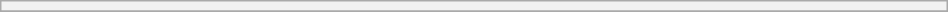<table class="wikitable sortable collapsible collapsed" style="min-width:50%">
<tr>
<th colspan=6 style="font-size:88%"><a href='#'></a></th>
</tr>
<tr>
</tr>
</table>
